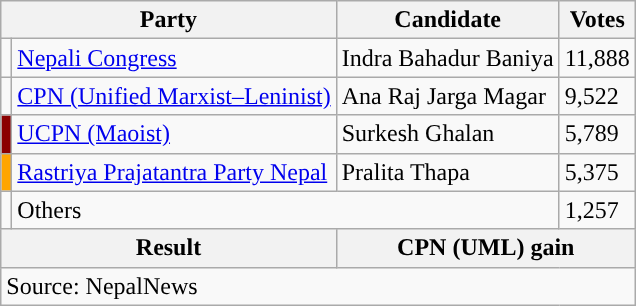<table class="wikitable">
<tr>
<th colspan="2">Party</th>
<th>Candidate</th>
<th>Votes</th>
</tr>
<tr>
<td style="background-color:"></td>
<td><a href='#'>Nepali Congress</a></td>
<td>Indra Bahadur Baniya</td>
<td>11,888</td>
</tr>
<tr>
<td style="background-color:"></td>
<td><a href='#'>CPN (Unified Marxist–Leninist)</a></td>
<td>Ana Raj Jarga Magar</td>
<td>9,522</td>
</tr>
<tr>
<td style="background-color:darkred"></td>
<td><a href='#'>UCPN (Maoist)</a></td>
<td>Surkesh Ghalan</td>
<td>5,789</td>
</tr>
<tr>
<td style="background-color:orange"></td>
<td><a href='#'>Rastriya Prajatantra Party Nepal</a></td>
<td>Pralita Thapa</td>
<td>5,375</td>
</tr>
<tr>
<td></td>
<td colspan="2">Others</td>
<td>1,257</td>
</tr>
<tr>
<th colspan="2">Result</th>
<th colspan="2">CPN (UML) gain</th>
</tr>
<tr>
<td colspan="4">Source: NepalNews</td>
</tr>
</table>
